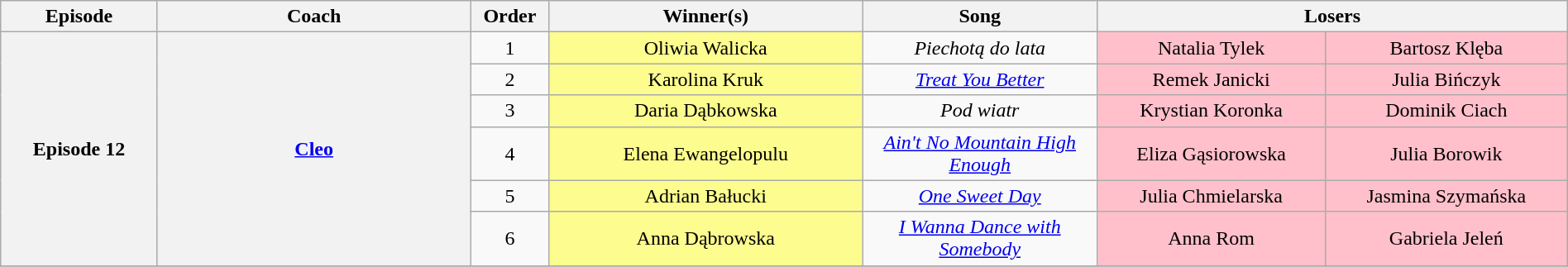<table class="wikitable" style="text-align:center; width:100%;">
<tr>
<th style="width:10%;">Episode</th>
<th style="width:20%;">Coach</th>
<th style="width:05%;">Order</th>
<th style="width:20%;">Winner(s)</th>
<th style="width:15%;">Song</th>
<th style="width:30%;" colspan="2">Losers</th>
</tr>
<tr>
<th rowspan="6">Episode 12<br><small></small></th>
<th rowspan="6"><a href='#'>Cleo</a></th>
<td>1</td>
<td style="background:#fdfc8f;">Oliwia Walicka</td>
<td><em>Piechotą do lata</em></td>
<td style="background:pink;">Natalia Tylek</td>
<td style="background:pink;">Bartosz Klęba</td>
</tr>
<tr>
<td>2</td>
<td style="background:#fdfc8f;">Karolina Kruk</td>
<td><em><a href='#'>Treat You Better</a></em></td>
<td style="background:pink;">Remek Janicki</td>
<td style="background:pink;">Julia Bińczyk</td>
</tr>
<tr>
<td>3</td>
<td style="background:#fdfc8f;">Daria Dąbkowska</td>
<td><em>Pod wiatr</em></td>
<td style="background:pink;">Krystian Koronka</td>
<td style="background:pink;">Dominik Ciach</td>
</tr>
<tr>
<td>4</td>
<td style="background:#fdfc8f;">Elena Ewangelopulu</td>
<td><em><a href='#'>Ain't No Mountain High Enough</a></em></td>
<td style="background:pink;">Eliza Gąsiorowska</td>
<td style="background:pink;">Julia Borowik</td>
</tr>
<tr>
<td>5</td>
<td style="background:#fdfc8f;">Adrian Bałucki</td>
<td><em><a href='#'>One Sweet Day</a></em></td>
<td style="background:pink;">Julia Chmielarska</td>
<td style="background:pink;">Jasmina Szymańska</td>
</tr>
<tr>
<td>6</td>
<td style="background:#fdfc8f;">Anna Dąbrowska</td>
<td><em><a href='#'>I Wanna Dance with Somebody</a></em></td>
<td style="background:pink;">Anna Rom</td>
<td style="background:pink;">Gabriela Jeleń</td>
</tr>
<tr>
</tr>
</table>
